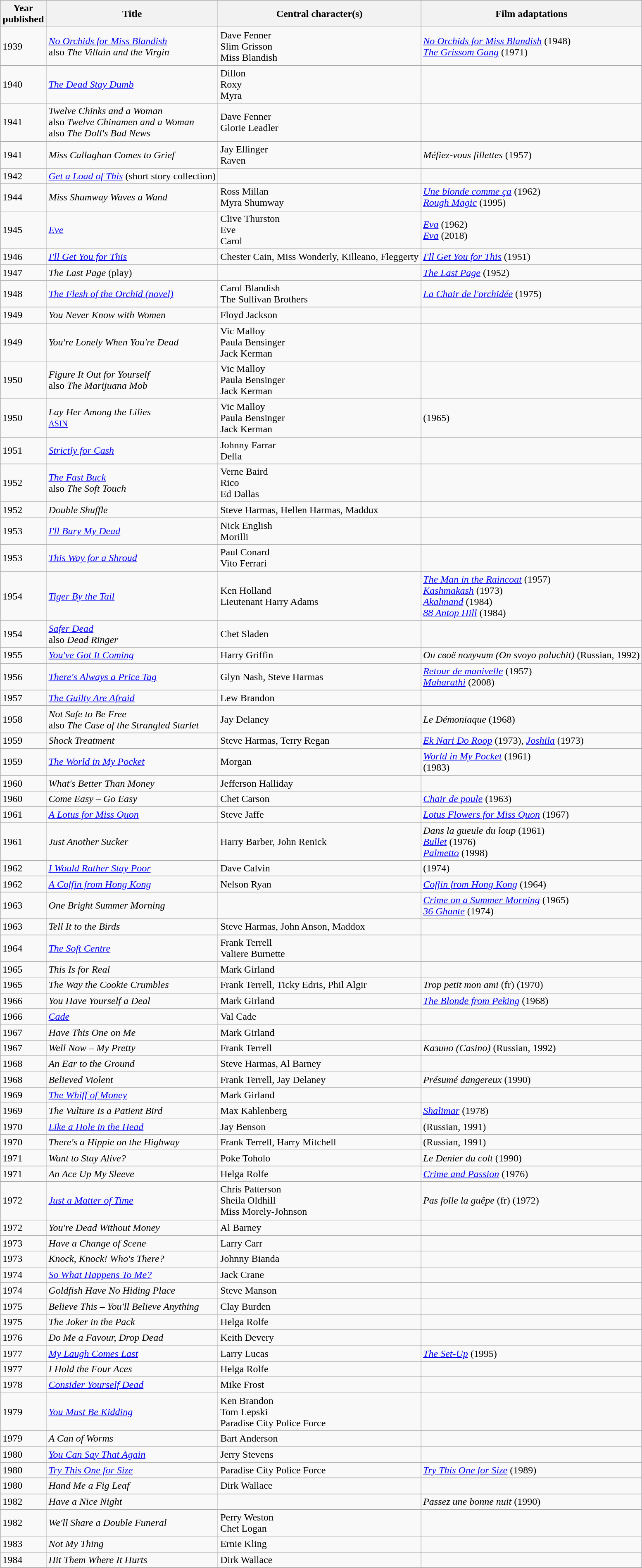<table class="wikitable sortable">
<tr>
<th>Year<br>published</th>
<th>Title</th>
<th>Central character(s)</th>
<th>Film adaptations</th>
</tr>
<tr virginnovel>
<td>1939</td>
<td><em><a href='#'>No Orchids for Miss Blandish</a></em><br>also <em>The Villain and the Virgin</em></td>
<td>Dave Fenner<br>Slim Grisson<br>Miss Blandish</td>
<td><em><a href='#'>No Orchids for Miss Blandish</a></em> (1948)<br><em><a href='#'>The Grissom Gang</a></em> (1971)</td>
</tr>
<tr>
<td>1940</td>
<td><em><a href='#'>The Dead Stay Dumb</a></em></td>
<td>Dillon<br>Roxy<br>Myra</td>
<td></td>
</tr>
<tr>
<td>1941</td>
<td><em>Twelve Chinks and a Woman</em><br>also <em>Twelve Chinamen and a Woman</em><br>also <em>The Doll's Bad News</em></td>
<td>Dave Fenner<br>Glorie Leadler</td>
<td></td>
</tr>
<tr>
<td>1941</td>
<td><em>Miss Callaghan Comes to Grief</em></td>
<td>Jay Ellinger<br>Raven</td>
<td><em>Méfiez-vous fillettes</em> (1957)</td>
</tr>
<tr>
<td>1942</td>
<td><em><a href='#'>Get a Load of This</a></em> (short story collection)</td>
<td></td>
<td></td>
</tr>
<tr>
<td>1944</td>
<td><em>Miss Shumway Waves a Wand</em></td>
<td>Ross Millan<br>Myra Shumway</td>
<td><em><a href='#'>Une blonde comme ça</a></em> (1962)<br><em><a href='#'>Rough Magic</a></em> (1995)</td>
</tr>
<tr>
<td>1945</td>
<td><em><a href='#'>Eve</a></em></td>
<td>Clive Thurston<br>Eve<br>Carol</td>
<td><em><a href='#'>Eva</a></em> (1962)<br> <em><a href='#'>Eva</a></em> (2018)</td>
</tr>
<tr>
<td>1946</td>
<td><em><a href='#'>I'll Get You for This</a></em></td>
<td>Chester Cain, Miss Wonderly, Killeano, Fleggerty</td>
<td><em><a href='#'>I'll Get You for This</a></em> (1951)</td>
</tr>
<tr>
<td>1947</td>
<td><em>The Last Page</em> (play)</td>
<td></td>
<td><em><a href='#'>The Last Page</a></em> (1952)</td>
</tr>
<tr>
<td>1948</td>
<td><em><a href='#'>The Flesh of the Orchid (novel)</a></em></td>
<td>Carol Blandish<br>The Sullivan Brothers</td>
<td><em><a href='#'>La Chair de l'orchidée</a></em> (1975)</td>
</tr>
<tr>
<td>1949</td>
<td><em>You Never Know with Women</em></td>
<td>Floyd Jackson</td>
<td></td>
</tr>
<tr>
<td>1949</td>
<td><em>You're Lonely When You're Dead</em></td>
<td>Vic Malloy<br>Paula Bensinger<br>Jack Kerman</td>
<td></td>
</tr>
<tr>
<td>1950</td>
<td><em>Figure It Out for Yourself</em><br>also <em>The Marijuana Mob</em></td>
<td>Vic Malloy<br>Paula Bensinger<br>Jack Kerman</td>
<td></td>
</tr>
<tr>
<td>1950</td>
<td><em>Lay Her Among the Lilies</em><br><small><a href='#'>ASIN</a> </small></td>
<td>Vic Malloy<br>Paula Bensinger<br>Jack Kerman</td>
<td><em></em> (1965)</td>
</tr>
<tr>
<td>1951</td>
<td><em><a href='#'>Strictly for Cash</a></em></td>
<td>Johnny Farrar<br>Della</td>
<td></td>
</tr>
<tr>
<td>1952</td>
<td><em><a href='#'>The Fast Buck</a></em><br>also <em>The Soft Touch</em></td>
<td>Verne Baird<br>Rico <br>Ed Dallas</td>
<td></td>
</tr>
<tr>
<td>1952</td>
<td><em>Double Shuffle</em></td>
<td>Steve Harmas, Hellen Harmas, Maddux</td>
<td></td>
</tr>
<tr>
<td>1953</td>
<td><em><a href='#'>I'll Bury My Dead</a></em></td>
<td>Nick English<br>Morilli</td>
<td></td>
</tr>
<tr>
<td>1953</td>
<td><em><a href='#'>This Way for a Shroud</a></em></td>
<td>Paul Conard<br>Vito Ferrari</td>
<td></td>
</tr>
<tr>
<td>1954</td>
<td><em><a href='#'>Tiger By the Tail</a></em></td>
<td>Ken Holland<br>Lieutenant Harry Adams</td>
<td><em><a href='#'>The Man in the Raincoat</a></em> (1957) <br><em><a href='#'>Kashmakash</a></em> (1973) <br><em><a href='#'>Akalmand</a></em> (1984) <br><em><a href='#'>88 Antop Hill</a></em> (1984)</td>
</tr>
<tr>
<td>1954</td>
<td><em><a href='#'>Safer Dead</a></em><br>also <em>Dead Ringer</em></td>
<td>Chet Sladen</td>
<td></td>
</tr>
<tr>
<td>1955</td>
<td><em><a href='#'>You've Got It Coming</a></em></td>
<td>Harry Griffin</td>
<td><em>Он своё получит (On svoyo poluchit)</em> (Russian, 1992)</td>
</tr>
<tr>
<td>1956</td>
<td><em><a href='#'>There's Always a Price Tag</a></em></td>
<td>Glyn Nash, Steve Harmas</td>
<td><em><a href='#'>Retour de manivelle</a></em> (1957)<br><em><a href='#'>Maharathi</a></em> (2008)</td>
</tr>
<tr>
<td>1957</td>
<td><em><a href='#'>The Guilty Are Afraid</a></em></td>
<td>Lew Brandon</td>
<td></td>
</tr>
<tr>
<td>1958</td>
<td><em>Not Safe to Be Free</em><br>also <em>The Case of the Strangled Starlet</em></td>
<td>Jay Delaney</td>
<td><em>Le Démoniaque</em> (1968)</td>
</tr>
<tr>
<td>1959</td>
<td><em>Shock Treatment</em></td>
<td>Steve Harmas, Terry Regan</td>
<td><em><a href='#'>Ek Nari Do Roop</a></em> (1973), <em><a href='#'>Joshila</a></em> (1973)</td>
</tr>
<tr>
<td>1959</td>
<td><em><a href='#'>The World in My Pocket</a></em></td>
<td>Morgan</td>
<td><em><a href='#'>World in My Pocket</a></em> (1961)<br><em></em> (1983)</td>
</tr>
<tr>
<td>1960</td>
<td><em>What's Better Than Money</em></td>
<td>Jefferson Halliday</td>
<td></td>
</tr>
<tr>
<td>1960</td>
<td><em>Come Easy – Go Easy</em></td>
<td>Chet Carson</td>
<td><em><a href='#'>Chair de poule</a></em> (1963)</td>
</tr>
<tr>
<td>1961</td>
<td><em><a href='#'>A Lotus for Miss Quon</a></em></td>
<td>Steve Jaffe</td>
<td><em><a href='#'>Lotus Flowers for Miss Quon</a></em> (1967)</td>
</tr>
<tr>
<td>1961</td>
<td><em>Just Another Sucker</em></td>
<td>Harry Barber, John Renick</td>
<td><em>Dans la gueule du loup</em> (1961)<br><em><a href='#'>Bullet</a></em> (1976)<br><em><a href='#'>Palmetto</a></em> (1998)</td>
</tr>
<tr>
<td>1962</td>
<td><em><a href='#'>I Would Rather Stay Poor</a></em></td>
<td>Dave Calvin</td>
<td><em></em> (1974)</td>
</tr>
<tr>
<td>1962</td>
<td><em><a href='#'>A Coffin from Hong Kong</a></em></td>
<td>Nelson Ryan</td>
<td><em><a href='#'>Coffin from Hong Kong</a></em> (1964)</td>
</tr>
<tr>
<td>1963</td>
<td><em>One Bright Summer Morning</em></td>
<td></td>
<td><em><a href='#'>Crime on a Summer Morning</a></em> (1965) <br><em><a href='#'>36 Ghante</a></em> (1974)</td>
</tr>
<tr>
<td>1963</td>
<td><em>Tell It to the Birds</em></td>
<td>Steve Harmas, John Anson, Maddox</td>
<td></td>
</tr>
<tr>
<td>1964</td>
<td><em><a href='#'>The Soft Centre</a></em></td>
<td>Frank Terrell<br>Valiere Burnette</td>
<td></td>
</tr>
<tr>
<td>1965</td>
<td><em>This Is for Real</em></td>
<td>Mark Girland</td>
<td></td>
</tr>
<tr>
<td>1965</td>
<td><em>The Way the Cookie Crumbles</em></td>
<td>Frank Terrell, Ticky Edris, Phil Algir</td>
<td><em>Trop petit mon ami</em> (fr) (1970)</td>
</tr>
<tr>
<td>1966</td>
<td><em>You Have Yourself a Deal</em></td>
<td>Mark Girland</td>
<td><em><a href='#'>The Blonde from Peking</a></em> (1968)</td>
</tr>
<tr>
<td>1966</td>
<td><em><a href='#'>Cade</a></em></td>
<td>Val Cade</td>
<td></td>
</tr>
<tr>
<td>1967</td>
<td><em>Have This One on Me</em></td>
<td>Mark Girland</td>
<td></td>
</tr>
<tr>
<td>1967</td>
<td><em>Well Now –  My Pretty</em></td>
<td>Frank Terrell</td>
<td><em>Казино (Casino)</em> (Russian, 1992)</td>
</tr>
<tr>
<td>1968</td>
<td><em>An Ear to the Ground</em></td>
<td>Steve Harmas, Al Barney</td>
<td></td>
</tr>
<tr>
<td>1968</td>
<td><em>Believed Violent</em></td>
<td>Frank Terrell, Jay Delaney</td>
<td><em>Présumé dangereux</em> (1990)</td>
</tr>
<tr>
<td>1969</td>
<td><em><a href='#'>The Whiff of Money</a></em></td>
<td>Mark Girland</td>
<td></td>
</tr>
<tr>
<td>1969</td>
<td><em>The Vulture Is a Patient Bird</em></td>
<td>Max Kahlenberg</td>
<td><em><a href='#'>Shalimar</a></em> (1978)</td>
</tr>
<tr>
<td>1970</td>
<td><em><a href='#'>Like a Hole in the Head</a></em></td>
<td>Jay Benson</td>
<td><em></em> (Russian, 1991)</td>
</tr>
<tr>
<td>1970</td>
<td><em>There's a Hippie on the Highway</em></td>
<td>Frank Terrell, Harry Mitchell</td>
<td><em></em> (Russian, 1991) <br></td>
</tr>
<tr>
<td>1971</td>
<td><em>Want to Stay Alive?</em></td>
<td>Poke Toholo</td>
<td><em>Le Denier du colt</em> (1990)</td>
</tr>
<tr>
<td>1971</td>
<td><em>An Ace Up My Sleeve</em></td>
<td>Helga Rolfe</td>
<td><em><a href='#'>Crime and Passion</a></em> (1976)</td>
</tr>
<tr>
<td>1972</td>
<td><em><a href='#'>Just a Matter of Time</a></em></td>
<td>Chris Patterson<br>Sheila Oldhill<br>Miss Morely-Johnson</td>
<td><em>Pas folle la guêpe</em> (fr) (1972)</td>
</tr>
<tr>
<td>1972</td>
<td><em>You're Dead Without Money</em></td>
<td>Al Barney</td>
<td></td>
</tr>
<tr>
<td>1973</td>
<td><em>Have a Change of Scene</em></td>
<td>Larry Carr</td>
<td></td>
</tr>
<tr>
<td>1973</td>
<td><em>Knock, Knock! Who's There?</em></td>
<td>Johnny Bianda</td>
<td></td>
</tr>
<tr>
<td>1974</td>
<td><em><a href='#'>So What Happens To Me?</a></em></td>
<td>Jack Crane</td>
<td></td>
</tr>
<tr>
<td>1974</td>
<td><em>Goldfish Have No Hiding Place</em></td>
<td>Steve Manson</td>
<td></td>
</tr>
<tr>
<td>1975</td>
<td><em>Believe This – You'll Believe Anything</em></td>
<td>Clay Burden</td>
<td></td>
</tr>
<tr>
<td>1975</td>
<td><em>The Joker in the Pack</em></td>
<td>Helga Rolfe</td>
<td></td>
</tr>
<tr>
<td>1976</td>
<td><em>Do Me a Favour, Drop Dead</em></td>
<td>Keith Devery</td>
<td></td>
</tr>
<tr>
<td>1977</td>
<td><em><a href='#'>My Laugh Comes Last</a></em></td>
<td>Larry Lucas</td>
<td><em><a href='#'>The Set-Up</a></em> (1995)</td>
</tr>
<tr>
<td>1977</td>
<td><em>I Hold the Four Aces</em></td>
<td>Helga Rolfe</td>
<td></td>
</tr>
<tr>
<td>1978</td>
<td><em><a href='#'>Consider Yourself Dead</a></em></td>
<td>Mike Frost</td>
<td></td>
</tr>
<tr>
<td>1979</td>
<td><em><a href='#'>You Must Be Kidding</a></em></td>
<td>Ken Brandon<br>Tom Lepski<br>Paradise City Police Force</td>
<td></td>
</tr>
<tr>
<td>1979</td>
<td><em>A Can of Worms</em></td>
<td>Bart Anderson</td>
<td></td>
</tr>
<tr>
<td>1980</td>
<td><em><a href='#'>You Can Say That Again</a></em></td>
<td>Jerry Stevens</td>
<td></td>
</tr>
<tr>
<td>1980</td>
<td><em><a href='#'>Try This One for Size</a></em></td>
<td>Paradise City Police Force</td>
<td><em><a href='#'>Try This One for Size</a></em> (1989)</td>
</tr>
<tr>
<td>1980</td>
<td><em>Hand Me a Fig Leaf</em></td>
<td>Dirk Wallace</td>
<td></td>
</tr>
<tr>
<td>1982</td>
<td><em>Have a Nice Night</em></td>
<td></td>
<td><em>Passez une bonne nuit</em> (1990)</td>
</tr>
<tr>
<td>1982</td>
<td><em>We'll Share a Double Funeral</em></td>
<td>Perry Weston<br>Chet Logan</td>
<td></td>
</tr>
<tr>
<td>1983</td>
<td><em>Not My Thing</em></td>
<td>Ernie Kling</td>
<td></td>
</tr>
<tr>
<td>1984</td>
<td><em>Hit Them Where It Hurts</em></td>
<td>Dirk Wallace</td>
<td></td>
</tr>
<tr>
</tr>
</table>
